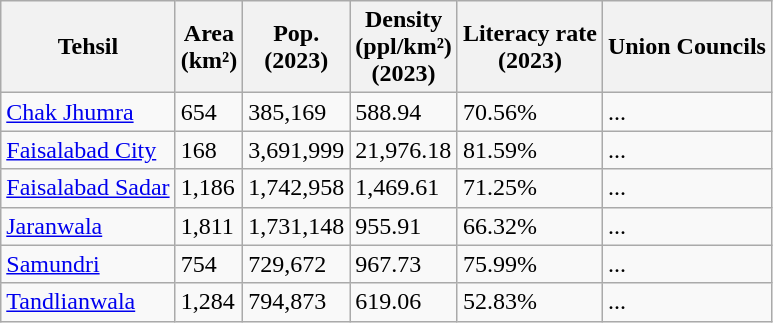<table class="wikitable sortable static-row-numbers static-row-header-hash">
<tr>
<th>Tehsil</th>
<th>Area<br>(km²)</th>
<th>Pop.<br>(2023)</th>
<th>Density<br>(ppl/km²)<br>(2023)</th>
<th>Literacy rate<br>(2023)</th>
<th>Union Councils</th>
</tr>
<tr>
<td><a href='#'>Chak Jhumra</a></td>
<td>654</td>
<td>385,169</td>
<td>588.94</td>
<td>70.56%</td>
<td>...</td>
</tr>
<tr>
<td><a href='#'>Faisalabad City</a></td>
<td>168</td>
<td>3,691,999</td>
<td>21,976.18</td>
<td>81.59%</td>
<td>...</td>
</tr>
<tr>
<td><a href='#'>Faisalabad Sadar</a></td>
<td>1,186</td>
<td>1,742,958</td>
<td>1,469.61</td>
<td>71.25%</td>
<td>...</td>
</tr>
<tr>
<td><a href='#'>Jaranwala</a></td>
<td>1,811</td>
<td>1,731,148</td>
<td>955.91</td>
<td>66.32%</td>
<td>...</td>
</tr>
<tr>
<td><a href='#'>Samundri</a></td>
<td>754</td>
<td>729,672</td>
<td>967.73</td>
<td>75.99%</td>
<td>...</td>
</tr>
<tr>
<td><a href='#'>Tandlianwala</a></td>
<td>1,284</td>
<td>794,873</td>
<td>619.06</td>
<td>52.83%</td>
<td>...</td>
</tr>
</table>
